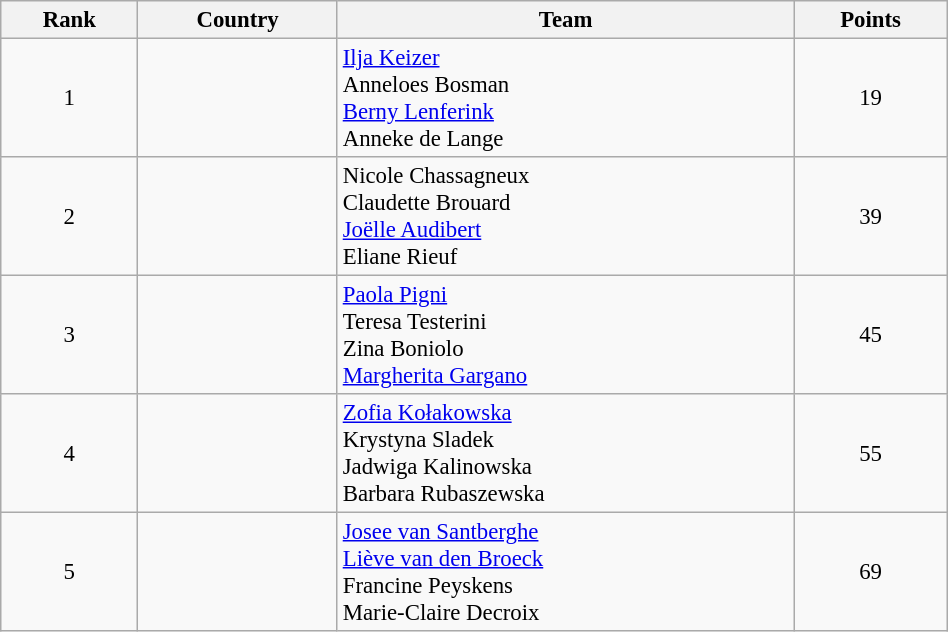<table class="wikitable sortable" style=" text-align:center; font-size:95%;" width="50%">
<tr>
<th>Rank</th>
<th>Country</th>
<th>Team</th>
<th>Points</th>
</tr>
<tr>
<td align=center>1</td>
<td align=left></td>
<td align=left><a href='#'>Ilja Keizer</a><br>Anneloes Bosman<br><a href='#'>Berny Lenferink</a><br>Anneke de Lange</td>
<td>19</td>
</tr>
<tr>
<td align=center>2</td>
<td align=left></td>
<td align=left>Nicole Chassagneux<br>Claudette Brouard<br><a href='#'>Joëlle Audibert</a><br>Eliane Rieuf</td>
<td>39</td>
</tr>
<tr>
<td align=center>3</td>
<td align=left></td>
<td align=left><a href='#'>Paola Pigni</a><br>Teresa Testerini<br>Zina Boniolo<br><a href='#'>Margherita Gargano</a></td>
<td>45</td>
</tr>
<tr>
<td align=center>4</td>
<td align=left></td>
<td align=left><a href='#'>Zofia Kołakowska</a><br>Krystyna Sladek<br>Jadwiga Kalinowska<br>Barbara Rubaszewska</td>
<td>55</td>
</tr>
<tr>
<td align=center>5</td>
<td align=left></td>
<td align=left><a href='#'>Josee van Santberghe</a><br><a href='#'>Liève van den Broeck</a><br>Francine Peyskens<br>Marie-Claire Decroix</td>
<td>69</td>
</tr>
</table>
